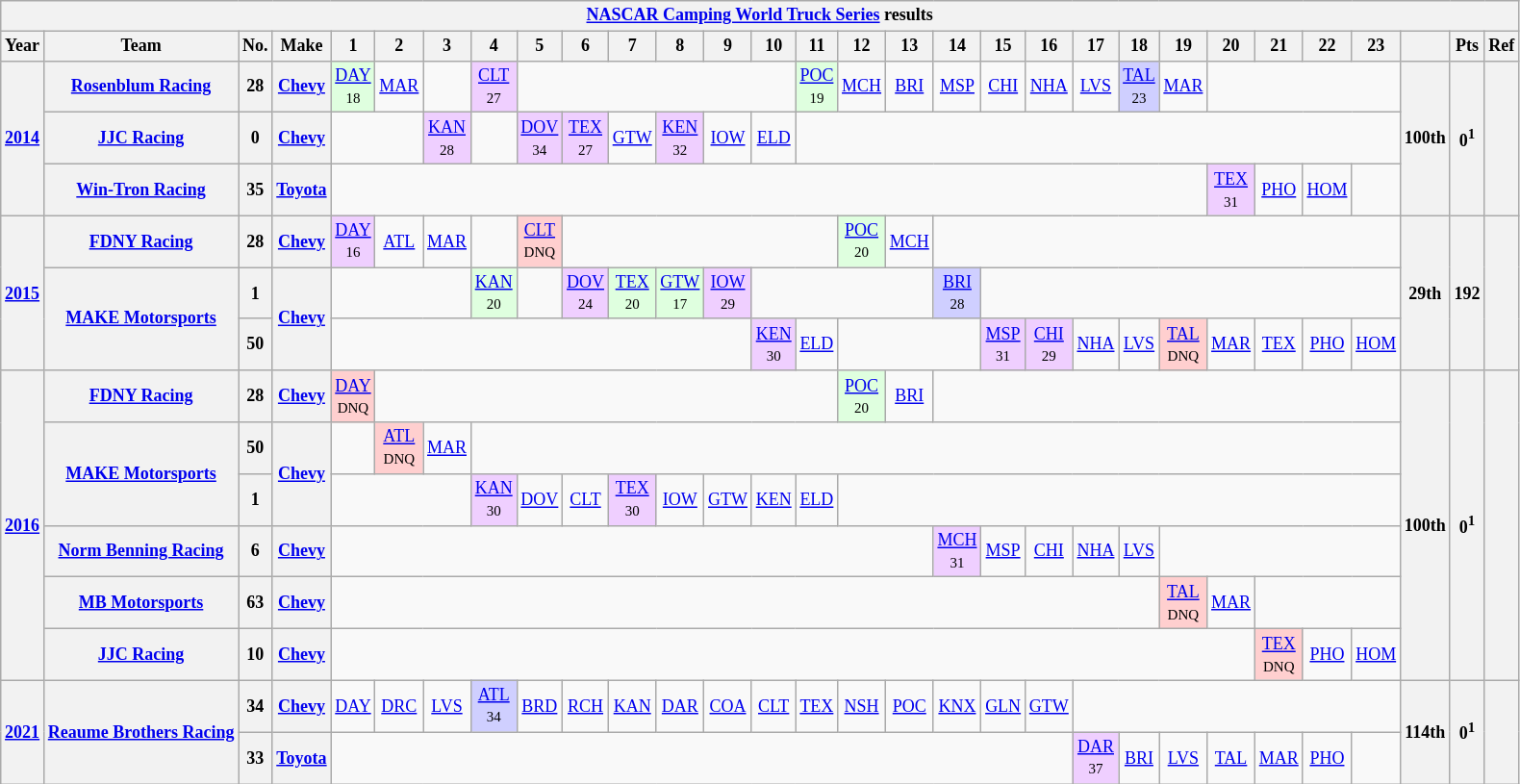<table class="wikitable" style="text-align:center; font-size:75%">
<tr>
<th colspan=45><a href='#'>NASCAR Camping World Truck Series</a> results</th>
</tr>
<tr>
<th>Year</th>
<th>Team</th>
<th>No.</th>
<th>Make</th>
<th>1</th>
<th>2</th>
<th>3</th>
<th>4</th>
<th>5</th>
<th>6</th>
<th>7</th>
<th>8</th>
<th>9</th>
<th>10</th>
<th>11</th>
<th>12</th>
<th>13</th>
<th>14</th>
<th>15</th>
<th>16</th>
<th>17</th>
<th>18</th>
<th>19</th>
<th>20</th>
<th>21</th>
<th>22</th>
<th>23</th>
<th></th>
<th>Pts</th>
<th>Ref</th>
</tr>
<tr>
<th rowspan=3><a href='#'>2014</a></th>
<th><a href='#'>Rosenblum Racing</a></th>
<th>28</th>
<th><a href='#'>Chevy</a></th>
<td style="background:#DFFFDF;"><a href='#'>DAY</a><br><small>18</small></td>
<td><a href='#'>MAR</a></td>
<td></td>
<td style="background:#EFCFFF;"><a href='#'>CLT</a><br><small>27</small></td>
<td colspan=6></td>
<td style="background:#DFFFDF;"><a href='#'>POC</a><br><small>19</small></td>
<td><a href='#'>MCH</a></td>
<td><a href='#'>BRI</a></td>
<td><a href='#'>MSP</a></td>
<td><a href='#'>CHI</a></td>
<td><a href='#'>NHA</a></td>
<td><a href='#'>LVS</a></td>
<td style="background:#CFCFFF;"><a href='#'>TAL</a><br><small>23</small></td>
<td><a href='#'>MAR</a></td>
<td colspan=4></td>
<th rowspan=3>100th</th>
<th rowspan=3>0<sup>1</sup></th>
<th rowspan=3></th>
</tr>
<tr>
<th><a href='#'>JJC Racing</a></th>
<th>0</th>
<th><a href='#'>Chevy</a></th>
<td colspan=2></td>
<td style="background:#EFCFFF;"><a href='#'>KAN</a><br><small>28</small></td>
<td></td>
<td style="background:#EFCFFF;"><a href='#'>DOV</a><br><small>34</small></td>
<td style="background:#EFCFFF;"><a href='#'>TEX</a><br><small>27</small></td>
<td><a href='#'>GTW</a></td>
<td style="background:#EFCFFF;"><a href='#'>KEN</a><br><small>32</small></td>
<td><a href='#'>IOW</a></td>
<td><a href='#'>ELD</a></td>
<td colspan=13></td>
</tr>
<tr>
<th><a href='#'>Win-Tron Racing</a></th>
<th>35</th>
<th><a href='#'>Toyota</a></th>
<td colspan=19></td>
<td style="background:#EFCFFF;"><a href='#'>TEX</a><br><small>31</small></td>
<td><a href='#'>PHO</a></td>
<td><a href='#'>HOM</a></td>
</tr>
<tr>
<th rowspan=3><a href='#'>2015</a></th>
<th><a href='#'>FDNY Racing</a></th>
<th>28</th>
<th><a href='#'>Chevy</a></th>
<td style="background:#EFCFFF;"><a href='#'>DAY</a><br><small>16</small></td>
<td><a href='#'>ATL</a></td>
<td><a href='#'>MAR</a></td>
<td></td>
<td style="background:#FFCFCF;"><a href='#'>CLT</a><br><small>DNQ</small></td>
<td colspan=6></td>
<td style="background:#DFFFDF;"><a href='#'>POC</a><br><small>20</small></td>
<td><a href='#'>MCH</a></td>
<td colspan=10></td>
<th rowspan=3>29th</th>
<th rowspan=3>192</th>
<th rowspan=3></th>
</tr>
<tr>
<th rowspan=2><a href='#'>MAKE Motorsports</a></th>
<th>1</th>
<th rowspan=2><a href='#'>Chevy</a></th>
<td colspan=3></td>
<td style="background:#DFFFDF;"><a href='#'>KAN</a><br><small>20</small></td>
<td></td>
<td style="background:#EFCFFF;"><a href='#'>DOV</a><br><small>24</small></td>
<td style="background:#DFFFDF;"><a href='#'>TEX</a><br><small>20</small></td>
<td style="background:#DFFFDF;"><a href='#'>GTW</a><br><small>17</small></td>
<td style="background:#EFCFFF;"><a href='#'>IOW</a><br><small>29</small></td>
<td colspan=4></td>
<td style="background:#CFCFFF;"><a href='#'>BRI</a><br><small>28</small></td>
<td colspan=9></td>
</tr>
<tr>
<th>50</th>
<td colspan=9></td>
<td style="background:#EFCFFF;"><a href='#'>KEN</a><br><small>30</small></td>
<td><a href='#'>ELD</a></td>
<td colspan=3></td>
<td style="background:#EFCFFF;"><a href='#'>MSP</a><br><small>31</small></td>
<td style="background:#EFCFFF;"><a href='#'>CHI</a><br><small>29</small></td>
<td><a href='#'>NHA</a></td>
<td><a href='#'>LVS</a></td>
<td style="background:#FFCFCF;"><a href='#'>TAL</a><br><small>DNQ</small></td>
<td><a href='#'>MAR</a></td>
<td><a href='#'>TEX</a></td>
<td><a href='#'>PHO</a></td>
<td><a href='#'>HOM</a></td>
</tr>
<tr>
<th rowspan=6><a href='#'>2016</a></th>
<th><a href='#'>FDNY Racing</a></th>
<th>28</th>
<th><a href='#'>Chevy</a></th>
<td style="background:#FFCFCF;"><a href='#'>DAY</a><br><small>DNQ</small></td>
<td colspan=10></td>
<td style="background:#DFFFDF;"><a href='#'>POC</a><br><small>20</small></td>
<td><a href='#'>BRI</a></td>
<td colspan=10></td>
<th rowspan=6>100th</th>
<th rowspan=6>0<sup>1</sup></th>
<th rowspan=6></th>
</tr>
<tr>
<th rowspan=2><a href='#'>MAKE Motorsports</a></th>
<th>50</th>
<th rowspan=2><a href='#'>Chevy</a></th>
<td></td>
<td style="background:#FFCFCF;"><a href='#'>ATL</a><br><small>DNQ</small></td>
<td><a href='#'>MAR</a></td>
<td colspan=20></td>
</tr>
<tr>
<th>1</th>
<td colspan=3></td>
<td style="background:#EFCFFF;"><a href='#'>KAN</a><br><small>30</small></td>
<td><a href='#'>DOV</a></td>
<td><a href='#'>CLT</a></td>
<td style="background:#EFCFFF;"><a href='#'>TEX</a><br><small>30</small></td>
<td><a href='#'>IOW</a></td>
<td><a href='#'>GTW</a></td>
<td><a href='#'>KEN</a></td>
<td><a href='#'>ELD</a></td>
<td colspan=12></td>
</tr>
<tr>
<th><a href='#'>Norm Benning Racing</a></th>
<th>6</th>
<th><a href='#'>Chevy</a></th>
<td colspan=13></td>
<td style="background:#EFCFFF;"><a href='#'>MCH</a><br><small>31</small></td>
<td><a href='#'>MSP</a></td>
<td><a href='#'>CHI</a></td>
<td><a href='#'>NHA</a></td>
<td><a href='#'>LVS</a></td>
<td colspan=5></td>
</tr>
<tr>
<th><a href='#'>MB Motorsports</a></th>
<th>63</th>
<th><a href='#'>Chevy</a></th>
<td colspan=18></td>
<td style="background:#FFCFCF;"><a href='#'>TAL</a><br><small>DNQ</small></td>
<td><a href='#'>MAR</a></td>
<td colspan=3></td>
</tr>
<tr>
<th><a href='#'>JJC Racing</a></th>
<th>10</th>
<th><a href='#'>Chevy</a></th>
<td colspan=20></td>
<td style="background:#FFCFCF;"><a href='#'>TEX</a><br><small>DNQ</small></td>
<td><a href='#'>PHO</a></td>
<td><a href='#'>HOM</a></td>
</tr>
<tr>
<th rowspan=2><a href='#'>2021</a></th>
<th rowspan=2><a href='#'>Reaume Brothers Racing</a></th>
<th>34</th>
<th><a href='#'>Chevy</a></th>
<td><a href='#'>DAY</a></td>
<td><a href='#'>DRC</a></td>
<td><a href='#'>LVS</a></td>
<td style="background:#CFCFFF;"><a href='#'>ATL</a><br><small>34</small></td>
<td><a href='#'>BRD</a></td>
<td><a href='#'>RCH</a></td>
<td><a href='#'>KAN</a></td>
<td><a href='#'>DAR</a></td>
<td><a href='#'>COA</a></td>
<td><a href='#'>CLT</a></td>
<td><a href='#'>TEX</a></td>
<td><a href='#'>NSH</a></td>
<td><a href='#'>POC</a></td>
<td><a href='#'>KNX</a></td>
<td><a href='#'>GLN</a></td>
<td><a href='#'>GTW</a></td>
<td colspan=7></td>
<th rowspan=2>114th</th>
<th rowspan=2>0<sup>1</sup></th>
<th rowspan=2></th>
</tr>
<tr>
<th>33</th>
<th><a href='#'>Toyota</a></th>
<td colspan=16></td>
<td style="background:#EFCFFF;"><a href='#'>DAR</a><br><small>37</small></td>
<td><a href='#'>BRI</a></td>
<td><a href='#'>LVS</a></td>
<td><a href='#'>TAL</a></td>
<td><a href='#'>MAR</a></td>
<td><a href='#'>PHO</a></td>
<td></td>
</tr>
</table>
